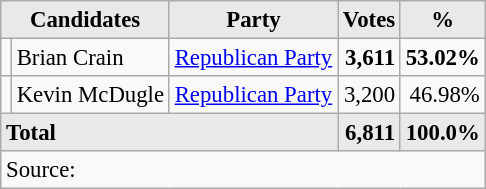<table class=wikitable style="font-size:95%; text-align:right;">
<tr>
<th style="background:#e9e9e9; text-align:center;" colspan="2">Candidates</th>
<th style="background:#e9e9e9; text-align:center;">Party</th>
<th style="background:#e9e9e9; text-align:center;">Votes</th>
<th style="background:#e9e9e9; text-align:center;">%</th>
</tr>
<tr>
<td></td>
<td align=left>Brian Crain</td>
<td align=center><a href='#'>Republican Party</a></td>
<td><strong>3,611</strong></td>
<td><strong>53.02%</strong></td>
</tr>
<tr>
<td></td>
<td align=left>Kevin McDugle</td>
<td align=center><a href='#'>Republican Party</a></td>
<td>3,200</td>
<td>46.98%</td>
</tr>
<tr style="background:#e9e9e9;">
<td colspan="3" style="text-align:left; "><strong>Total</strong></td>
<td><strong>6,811</strong></td>
<td><strong>100.0%</strong></td>
</tr>
<tr>
<td style="text-align:left;" colspan="6">Source: </td>
</tr>
</table>
